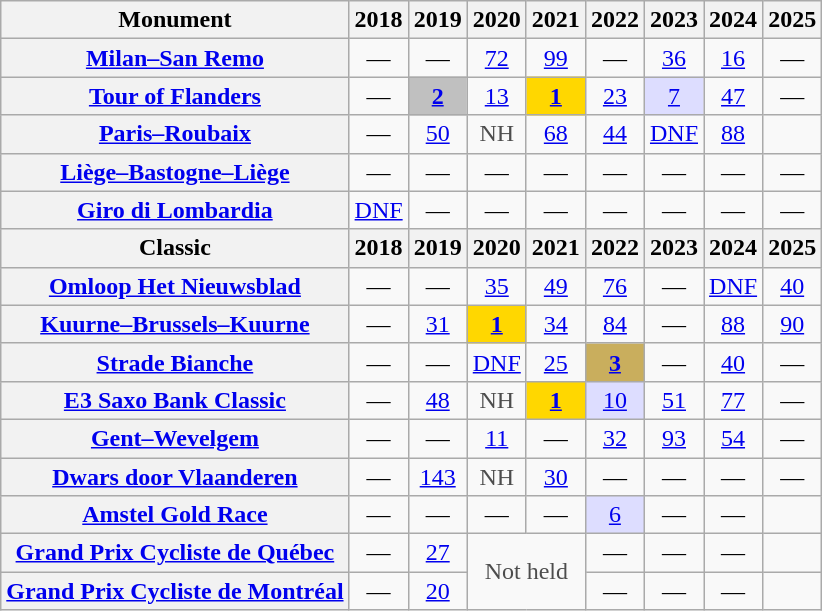<table class="wikitable plainrowheaders">
<tr>
<th>Monument</th>
<th scope="col">2018</th>
<th scope="col">2019</th>
<th scope="col">2020</th>
<th scope="col">2021</th>
<th scope="col">2022</th>
<th scope="col">2023</th>
<th scope="col">2024</th>
<th scope="col">2025</th>
</tr>
<tr style="text-align:center;">
<th scope="row"><a href='#'>Milan–San Remo</a></th>
<td>—</td>
<td>—</td>
<td><a href='#'>72</a></td>
<td><a href='#'>99</a></td>
<td>—</td>
<td><a href='#'>36</a></td>
<td><a href='#'>16</a></td>
<td>—</td>
</tr>
<tr style="text-align:center;">
<th scope="row"><a href='#'>Tour of Flanders</a></th>
<td>—</td>
<td style="background:silver;"><a href='#'><strong>2</strong></a></td>
<td><a href='#'>13</a></td>
<td style="background:gold;"><a href='#'><strong>1</strong></a></td>
<td><a href='#'>23</a></td>
<td style="background:#ddf;"><a href='#'>7</a></td>
<td><a href='#'>47</a></td>
<td>—</td>
</tr>
<tr style="text-align:center;">
<th scope="row"><a href='#'>Paris–Roubaix</a></th>
<td>—</td>
<td><a href='#'>50</a></td>
<td style="color:#4d4d4d;">NH</td>
<td><a href='#'>68</a></td>
<td><a href='#'>44</a></td>
<td><a href='#'>DNF</a></td>
<td><a href='#'>88</a></td>
<td></td>
</tr>
<tr style="text-align:center;">
<th scope="row"><a href='#'>Liège–Bastogne–Liège</a></th>
<td>—</td>
<td>—</td>
<td>—</td>
<td>—</td>
<td>—</td>
<td>—</td>
<td>—</td>
<td>—</td>
</tr>
<tr style="text-align:center;">
<th scope="row"><a href='#'>Giro di Lombardia</a></th>
<td><a href='#'>DNF</a></td>
<td>—</td>
<td>—</td>
<td>—</td>
<td>—</td>
<td>—</td>
<td>—</td>
<td>—</td>
</tr>
<tr>
<th>Classic</th>
<th scope="col">2018</th>
<th scope="col">2019</th>
<th scope="col">2020</th>
<th scope="col">2021</th>
<th scope="col">2022</th>
<th scope="col">2023</th>
<th scope="col">2024</th>
<th scope="col">2025</th>
</tr>
<tr style="text-align:center;">
<th scope="row"><a href='#'>Omloop Het Nieuwsblad</a></th>
<td>—</td>
<td>—</td>
<td><a href='#'>35</a></td>
<td><a href='#'>49</a></td>
<td><a href='#'>76</a></td>
<td>—</td>
<td><a href='#'>DNF</a></td>
<td><a href='#'>40</a></td>
</tr>
<tr style="text-align:center;">
<th scope="row"><a href='#'>Kuurne–Brussels–Kuurne</a></th>
<td>—</td>
<td><a href='#'>31</a></td>
<td style="background:gold"><a href='#'><strong>1</strong></a></td>
<td><a href='#'>34</a></td>
<td><a href='#'>84</a></td>
<td>—</td>
<td><a href='#'>88</a></td>
<td><a href='#'>90</a></td>
</tr>
<tr style="text-align:center;">
<th scope="row"><a href='#'>Strade Bianche</a></th>
<td>—</td>
<td>—</td>
<td><a href='#'>DNF</a></td>
<td><a href='#'>25</a></td>
<td style="background:#C9AE5D;"><a href='#'><strong>3</strong></a></td>
<td>—</td>
<td><a href='#'>40</a></td>
<td>—</td>
</tr>
<tr style="text-align:center;">
<th scope="row"><a href='#'>E3 Saxo Bank Classic</a></th>
<td>—</td>
<td><a href='#'>48</a></td>
<td style="color:#4d4d4d;">NH</td>
<td style="background:gold"><a href='#'><strong>1</strong></a></td>
<td style="background:#ddf;"><a href='#'>10</a></td>
<td><a href='#'>51</a></td>
<td><a href='#'>77</a></td>
<td>—</td>
</tr>
<tr style="text-align:center;">
<th scope="row"><a href='#'>Gent–Wevelgem</a></th>
<td>—</td>
<td>—</td>
<td><a href='#'>11</a></td>
<td>—</td>
<td><a href='#'>32</a></td>
<td><a href='#'>93</a></td>
<td><a href='#'>54</a></td>
<td>—</td>
</tr>
<tr style="text-align:center;">
<th scope="row"><a href='#'>Dwars door Vlaanderen</a></th>
<td>—</td>
<td><a href='#'>143</a></td>
<td style="color:#4d4d4d;">NH</td>
<td><a href='#'>30</a></td>
<td>—</td>
<td>—</td>
<td>—</td>
<td>—</td>
</tr>
<tr style="text-align:center;">
<th scope="row"><a href='#'>Amstel Gold Race</a></th>
<td>—</td>
<td>—</td>
<td>—</td>
<td>—</td>
<td style="background:#ddf;"><a href='#'>6</a></td>
<td>—</td>
<td>—</td>
<td></td>
</tr>
<tr style="text-align:center;">
<th scope="row"><a href='#'>Grand Prix Cycliste de Québec</a></th>
<td>—</td>
<td><a href='#'>27</a></td>
<td style="color:#4d4d4d;" rowspan=2 colspan=2>Not held</td>
<td>—</td>
<td>—</td>
<td>—</td>
<td></td>
</tr>
<tr style="text-align:center;">
<th scope="row"><a href='#'>Grand Prix Cycliste de Montréal</a></th>
<td>—</td>
<td><a href='#'>20</a></td>
<td>—</td>
<td>—</td>
<td>—</td>
<td></td>
</tr>
</table>
